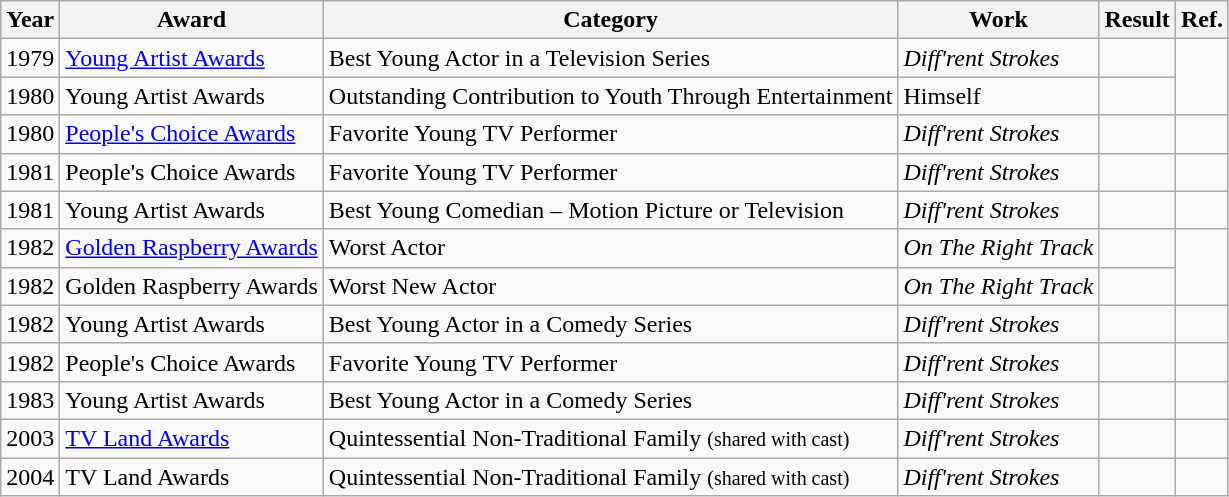<table class="wikitable sortable">
<tr>
<th>Year</th>
<th>Award</th>
<th>Category</th>
<th>Work</th>
<th>Result</th>
<th>Ref.</th>
</tr>
<tr>
<td>1979</td>
<td><a href='#'>Young Artist Awards</a></td>
<td>Best Young Actor in a Television Series</td>
<td><em>Diff'rent Strokes</em></td>
<td></td>
<td rowspan=2 style="text-align:center;"></td>
</tr>
<tr>
<td>1980</td>
<td>Young Artist Awards</td>
<td>Outstanding Contribution to Youth Through Entertainment</td>
<td>Himself</td>
<td></td>
</tr>
<tr>
<td>1980</td>
<td><a href='#'>People's Choice Awards</a></td>
<td>Favorite Young TV Performer</td>
<td><em>Diff'rent Strokes</em></td>
<td></td>
<td style="text-align:center;"></td>
</tr>
<tr>
<td>1981</td>
<td>People's Choice Awards</td>
<td>Favorite Young TV Performer</td>
<td><em>Diff'rent Strokes</em></td>
<td></td>
<td style="text-align:center;"></td>
</tr>
<tr>
<td>1981</td>
<td>Young Artist Awards</td>
<td>Best Young Comedian – Motion Picture or Television</td>
<td><em>Diff'rent Strokes</em></td>
<td></td>
<td style="text-align:center;"></td>
</tr>
<tr>
<td>1982</td>
<td><a href='#'>Golden Raspberry Awards</a></td>
<td>Worst Actor</td>
<td><em>On The Right Track</em></td>
<td></td>
<td rowspan="2" style="text-align:center;"></td>
</tr>
<tr>
<td>1982</td>
<td>Golden Raspberry Awards</td>
<td>Worst New Actor</td>
<td><em>On The Right Track</em></td>
<td></td>
</tr>
<tr>
<td>1982</td>
<td>Young Artist Awards</td>
<td>Best Young Actor in a Comedy Series</td>
<td><em>Diff'rent Strokes</em></td>
<td></td>
<td style="text-align:center;"></td>
</tr>
<tr>
<td>1982</td>
<td>People's Choice Awards</td>
<td>Favorite Young TV Performer</td>
<td><em>Diff'rent Strokes</em></td>
<td></td>
<td style="text-align:center;"></td>
</tr>
<tr>
<td>1983</td>
<td>Young Artist Awards</td>
<td>Best Young Actor in a Comedy Series</td>
<td><em>Diff'rent Strokes</em></td>
<td></td>
<td style="text-align:center;"></td>
</tr>
<tr>
<td>2003</td>
<td><a href='#'>TV Land Awards</a></td>
<td>Quintessential Non-Traditional Family <small>(shared with cast)</small></td>
<td><em>Diff'rent Strokes</em></td>
<td></td>
<td style="text-align:center;"></td>
</tr>
<tr>
<td>2004</td>
<td>TV Land Awards</td>
<td>Quintessential Non-Traditional Family <small>(shared with cast)</small></td>
<td><em>Diff'rent Strokes</em></td>
<td></td>
<td style="text-align:center;"></td>
</tr>
</table>
